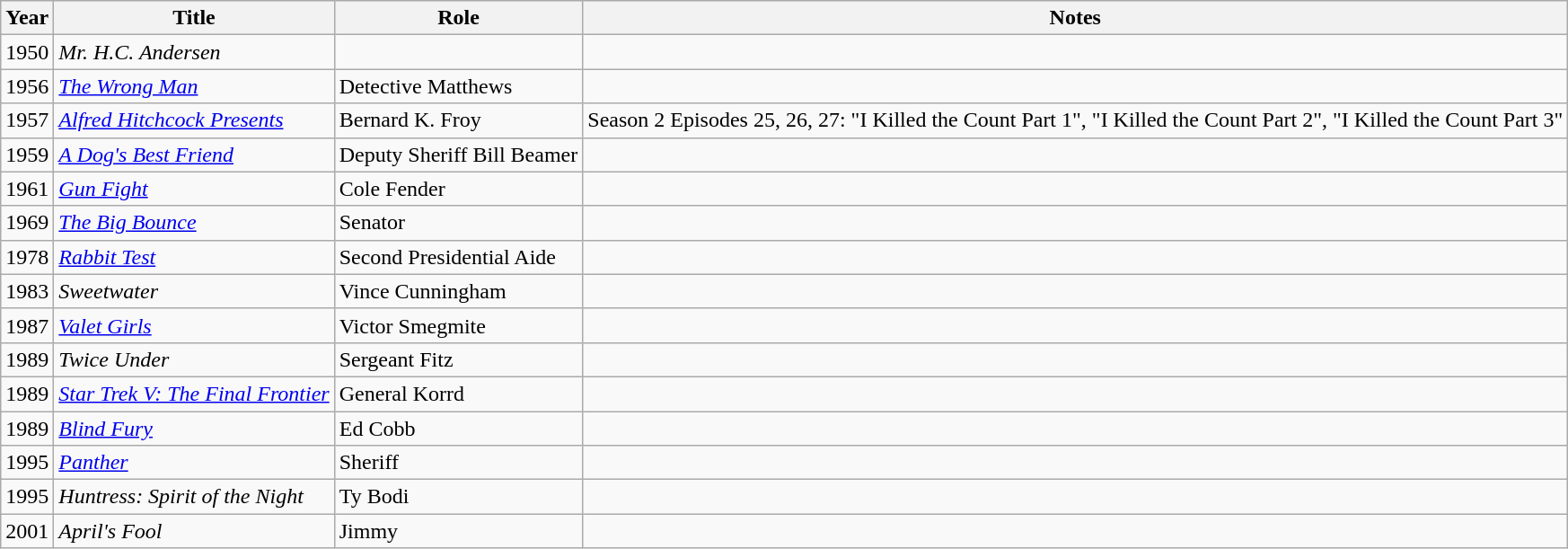<table class="wikitable">
<tr>
<th>Year</th>
<th>Title</th>
<th>Role</th>
<th>Notes</th>
</tr>
<tr>
<td>1950</td>
<td><em>Mr. H.C. Andersen</em></td>
<td></td>
<td></td>
</tr>
<tr>
<td>1956</td>
<td><em><a href='#'>The Wrong Man</a></em></td>
<td>Detective Matthews</td>
<td></td>
</tr>
<tr>
<td>1957</td>
<td><em><a href='#'>Alfred Hitchcock Presents</a></em></td>
<td>Bernard K. Froy</td>
<td>Season 2 Episodes 25, 26, 27: "I Killed the Count Part 1", "I Killed the Count Part 2", "I Killed the Count Part 3"</td>
</tr>
<tr>
<td>1959</td>
<td><em><a href='#'>A Dog's Best Friend</a></em></td>
<td>Deputy Sheriff Bill Beamer</td>
<td></td>
</tr>
<tr>
<td>1961</td>
<td><em><a href='#'>Gun Fight</a></em></td>
<td>Cole Fender</td>
<td></td>
</tr>
<tr>
<td>1969</td>
<td><em><a href='#'>The Big Bounce</a></em></td>
<td>Senator</td>
<td></td>
</tr>
<tr>
<td>1978</td>
<td><em><a href='#'>Rabbit Test</a></em></td>
<td>Second Presidential Aide</td>
<td></td>
</tr>
<tr>
<td>1983</td>
<td><em>Sweetwater</em></td>
<td>Vince Cunningham</td>
<td></td>
</tr>
<tr>
<td>1987</td>
<td><em><a href='#'>Valet Girls</a></em></td>
<td>Victor Smegmite</td>
<td></td>
</tr>
<tr>
<td>1989</td>
<td><em>Twice Under</em></td>
<td>Sergeant Fitz</td>
<td></td>
</tr>
<tr>
<td>1989</td>
<td><em><a href='#'>Star Trek V: The Final Frontier</a></em></td>
<td>General Korrd</td>
<td></td>
</tr>
<tr>
<td>1989</td>
<td><em><a href='#'>Blind Fury</a></em></td>
<td>Ed Cobb</td>
<td></td>
</tr>
<tr>
<td>1995</td>
<td><em><a href='#'>Panther</a></em></td>
<td>Sheriff</td>
<td></td>
</tr>
<tr>
<td>1995</td>
<td><em>Huntress: Spirit of the Night</em></td>
<td>Ty Bodi</td>
<td></td>
</tr>
<tr>
<td>2001</td>
<td><em>April's Fool</em></td>
<td>Jimmy</td>
<td></td>
</tr>
</table>
